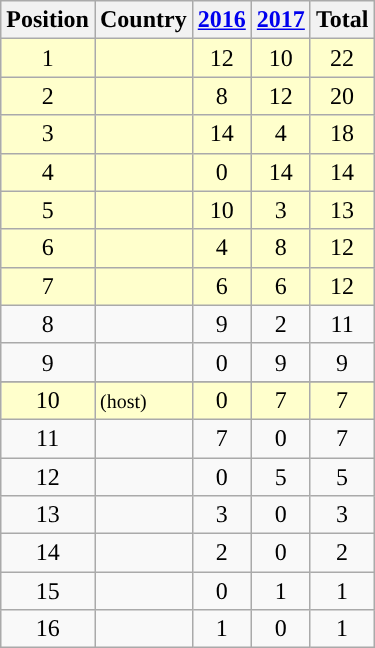<table class="wikitable sortable" style="text-align:center;">
<tr>
<th>Position</th>
<th>Country</th>
<th><a href='#'>2016</a></th>
<th><a href='#'>2017</a></th>
<th>Total</th>
</tr>
<tr style="background:#ffffcc">
<td>1</td>
<td align=left></td>
<td>12</td>
<td>10</td>
<td>22</td>
</tr>
<tr style="background:#ffffcc">
<td>2</td>
<td align=left></td>
<td>8</td>
<td>12</td>
<td>20</td>
</tr>
<tr style="background:#ffffcc">
<td>3</td>
<td align=left></td>
<td>14</td>
<td>4</td>
<td>18</td>
</tr>
<tr style="background:#ffffcc">
<td>4</td>
<td align=left></td>
<td>0</td>
<td>14</td>
<td>14</td>
</tr>
<tr style="background:#ffffcc">
<td>5</td>
<td align=left></td>
<td>10</td>
<td>3</td>
<td>13</td>
</tr>
<tr style="background:#ffffcc">
<td>6</td>
<td align=left></td>
<td>4</td>
<td>8</td>
<td>12</td>
</tr>
<tr style="background:#ffffcc">
<td>7</td>
<td align=left></td>
<td>6</td>
<td>6</td>
<td>12</td>
</tr>
<tr>
<td>8</td>
<td align=left></td>
<td>9</td>
<td>2</td>
<td>11</td>
</tr>
<tr>
<td>9</td>
<td align=left></td>
<td>0</td>
<td>9</td>
<td>9</td>
</tr>
<tr>
</tr>
<tr style="background:#ffffcc">
<td>10</td>
<td align=left> <small>(host)</small></td>
<td>0</td>
<td>7</td>
<td>7</td>
</tr>
<tr>
<td>11</td>
<td align=left></td>
<td>7</td>
<td>0</td>
<td>7</td>
</tr>
<tr>
<td>12</td>
<td align=left></td>
<td>0</td>
<td>5</td>
<td>5</td>
</tr>
<tr>
<td>13</td>
<td align=left></td>
<td>3</td>
<td>0</td>
<td>3</td>
</tr>
<tr>
<td>14</td>
<td align=left></td>
<td>2</td>
<td>0</td>
<td>2</td>
</tr>
<tr>
<td>15</td>
<td align=left></td>
<td>0</td>
<td>1</td>
<td>1</td>
</tr>
<tr>
<td>16</td>
<td align=left></td>
<td>1</td>
<td>0</td>
<td>1</td>
</tr>
</table>
